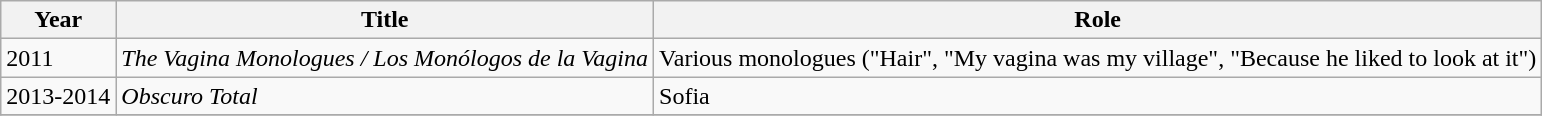<table class="wikitable">
<tr>
<th>Year</th>
<th>Title</th>
<th>Role</th>
</tr>
<tr>
<td>2011</td>
<td><em>The Vagina Monologues / Los Monólogos de la Vagina</em></td>
<td>Various monologues ("Hair", "My vagina was my village", "Because he liked to look at it")</td>
</tr>
<tr>
<td>2013-2014</td>
<td><em>Obscuro Total</em></td>
<td>Sofia</td>
</tr>
<tr>
</tr>
</table>
